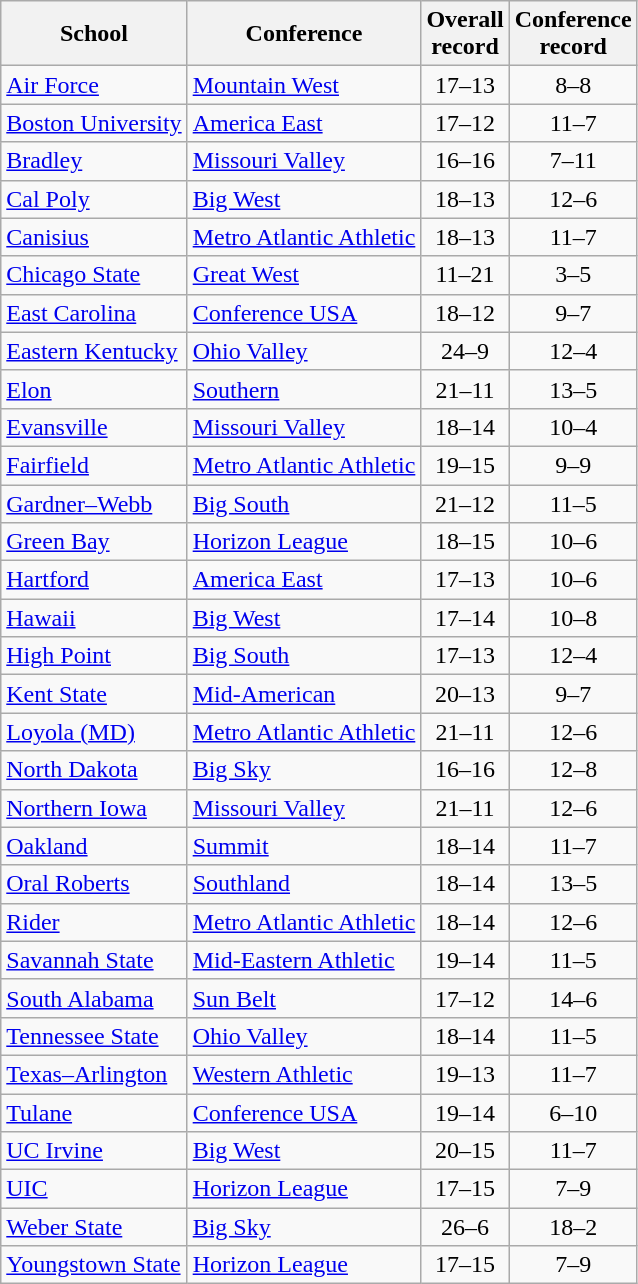<table class="wikitable sortable" style="text-align: center;">
<tr>
<th>School</th>
<th>Conference</th>
<th>Overall<br>record</th>
<th>Conference<br>record</th>
</tr>
<tr>
<td align=left><a href='#'>Air Force</a></td>
<td align=left><a href='#'>Mountain West</a></td>
<td>17–13</td>
<td>8–8</td>
</tr>
<tr>
<td align=left><a href='#'>Boston University</a></td>
<td align=left><a href='#'>America East</a></td>
<td>17–12</td>
<td>11–7</td>
</tr>
<tr>
<td align=left><a href='#'>Bradley</a></td>
<td align=left><a href='#'>Missouri Valley</a></td>
<td>16–16</td>
<td>7–11</td>
</tr>
<tr>
<td align=left><a href='#'>Cal Poly</a></td>
<td align=left><a href='#'>Big West</a></td>
<td>18–13</td>
<td>12–6</td>
</tr>
<tr>
<td align=left><a href='#'>Canisius</a></td>
<td align=left><a href='#'>Metro Atlantic Athletic</a></td>
<td>18–13</td>
<td>11–7</td>
</tr>
<tr>
<td align=left><a href='#'>Chicago State</a></td>
<td align=left><a href='#'>Great West</a></td>
<td>11–21</td>
<td>3–5</td>
</tr>
<tr>
<td align=left><a href='#'>East Carolina</a></td>
<td align=left><a href='#'>Conference USA</a></td>
<td>18–12</td>
<td>9–7</td>
</tr>
<tr>
<td align=left><a href='#'>Eastern Kentucky</a></td>
<td align=left><a href='#'>Ohio Valley</a></td>
<td>24–9</td>
<td>12–4</td>
</tr>
<tr>
<td align=left><a href='#'>Elon</a></td>
<td align=left><a href='#'>Southern</a></td>
<td>21–11</td>
<td>13–5</td>
</tr>
<tr>
<td align=left><a href='#'>Evansville</a></td>
<td align=left><a href='#'>Missouri Valley</a></td>
<td>18–14</td>
<td>10–4</td>
</tr>
<tr>
<td align=left><a href='#'>Fairfield</a></td>
<td align=left><a href='#'>Metro Atlantic Athletic</a></td>
<td>19–15</td>
<td>9–9</td>
</tr>
<tr>
<td align=left><a href='#'>Gardner–Webb</a></td>
<td align=left><a href='#'>Big South</a></td>
<td>21–12</td>
<td>11–5</td>
</tr>
<tr>
<td align=left><a href='#'>Green Bay</a></td>
<td align=left><a href='#'>Horizon League</a></td>
<td>18–15</td>
<td>10–6</td>
</tr>
<tr>
<td align=left><a href='#'>Hartford</a></td>
<td align=left><a href='#'>America East</a></td>
<td>17–13</td>
<td>10–6</td>
</tr>
<tr>
<td align=left><a href='#'>Hawaii</a></td>
<td align=left><a href='#'>Big West</a></td>
<td>17–14</td>
<td>10–8</td>
</tr>
<tr>
<td align=left><a href='#'>High Point</a></td>
<td align=left><a href='#'>Big South</a></td>
<td>17–13</td>
<td>12–4</td>
</tr>
<tr>
<td align=left><a href='#'>Kent State</a></td>
<td align=left><a href='#'>Mid-American</a></td>
<td>20–13</td>
<td>9–7</td>
</tr>
<tr>
<td align=left><a href='#'>Loyola (MD)</a></td>
<td align=left><a href='#'>Metro Atlantic Athletic</a></td>
<td>21–11</td>
<td>12–6</td>
</tr>
<tr>
<td align=left><a href='#'>North Dakota</a></td>
<td align=left><a href='#'>Big Sky</a></td>
<td>16–16</td>
<td>12–8</td>
</tr>
<tr>
<td align=left><a href='#'>Northern Iowa</a></td>
<td align=left><a href='#'>Missouri Valley</a></td>
<td>21–11</td>
<td>12–6</td>
</tr>
<tr>
<td align=left><a href='#'>Oakland</a></td>
<td align=left><a href='#'>Summit</a></td>
<td>18–14</td>
<td>11–7</td>
</tr>
<tr>
<td align=left><a href='#'>Oral Roberts</a></td>
<td align=left><a href='#'>Southland</a></td>
<td>18–14</td>
<td>13–5</td>
</tr>
<tr>
<td align=left><a href='#'>Rider</a></td>
<td align=left><a href='#'>Metro Atlantic Athletic</a></td>
<td>18–14</td>
<td>12–6</td>
</tr>
<tr>
<td align=left><a href='#'>Savannah State</a></td>
<td align=left><a href='#'>Mid-Eastern Athletic</a></td>
<td>19–14</td>
<td>11–5</td>
</tr>
<tr>
<td align=left><a href='#'>South Alabama</a></td>
<td align=left><a href='#'>Sun Belt</a></td>
<td>17–12</td>
<td>14–6</td>
</tr>
<tr>
<td align=left><a href='#'>Tennessee State</a></td>
<td align=left><a href='#'>Ohio Valley</a></td>
<td>18–14</td>
<td>11–5</td>
</tr>
<tr>
<td align=left><a href='#'>Texas–Arlington</a></td>
<td align=left><a href='#'>Western Athletic</a></td>
<td>19–13</td>
<td>11–7</td>
</tr>
<tr>
<td align=left><a href='#'>Tulane</a></td>
<td align=left><a href='#'>Conference USA</a></td>
<td>19–14</td>
<td>6–10</td>
</tr>
<tr>
<td align=left><a href='#'>UC Irvine</a></td>
<td align=left><a href='#'>Big West</a></td>
<td>20–15</td>
<td>11–7</td>
</tr>
<tr>
<td align=left><a href='#'>UIC</a></td>
<td align=left><a href='#'>Horizon League</a></td>
<td>17–15</td>
<td>7–9</td>
</tr>
<tr>
<td align=left><a href='#'>Weber State</a></td>
<td align=left><a href='#'>Big Sky</a></td>
<td>26–6</td>
<td>18–2</td>
</tr>
<tr>
<td align=left><a href='#'>Youngstown State</a></td>
<td align=left><a href='#'>Horizon League</a></td>
<td>17–15</td>
<td>7–9</td>
</tr>
</table>
